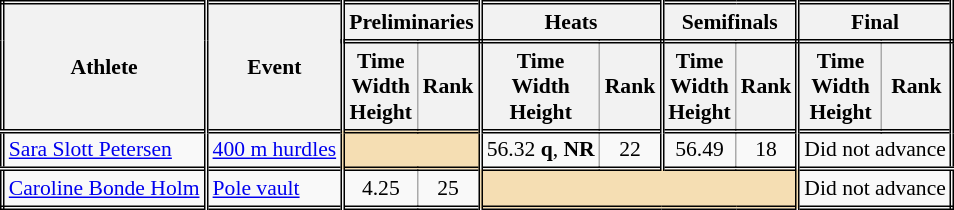<table class=wikitable style="font-size:90%; border: double;">
<tr>
<th rowspan="2" style="border-right:double">Athlete</th>
<th rowspan="2" style="border-right:double">Event</th>
<th colspan="2" style="border-right:double; border-bottom:double;">Preliminaries</th>
<th colspan="2" style="border-right:double; border-bottom:double;">Heats</th>
<th colspan="2" style="border-right:double; border-bottom:double;">Semifinals</th>
<th colspan="2" style="border-right:double; border-bottom:double;">Final</th>
</tr>
<tr>
<th>Time<br>Width<br>Height</th>
<th style="border-right:double">Rank</th>
<th>Time<br>Width<br>Height</th>
<th style="border-right:double">Rank</th>
<th>Time<br>Width<br>Height</th>
<th style="border-right:double">Rank</th>
<th>Time<br>Width<br>Height</th>
<th style="border-right:double">Rank</th>
</tr>
<tr style="border-top: double;">
<td style="border-right:double"><a href='#'>Sara Slott Petersen</a></td>
<td style="border-right:double"><a href='#'>400 m hurdles</a></td>
<td style="border-right:double" colspan= 2 bgcolor="wheat"></td>
<td align=center>56.32 <strong>q</strong>, <strong>NR</strong></td>
<td align=center style="border-right:double">22</td>
<td align=center>56.49</td>
<td align=center style="border-right:double">18</td>
<td colspan="2" align=center>Did not advance</td>
</tr>
<tr style="border-top: double;">
<td style="border-right:double"><a href='#'>Caroline Bonde Holm</a></td>
<td style="border-right:double"><a href='#'>Pole vault</a></td>
<td align=center>4.25</td>
<td align=center style="border-right:double">25</td>
<td style="border-right:double" colspan= 4 bgcolor="wheat"></td>
<td colspan="2" align=center>Did not advance</td>
</tr>
</table>
